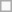<table class=wikitable>
<tr>
<td> </td>
</tr>
</table>
